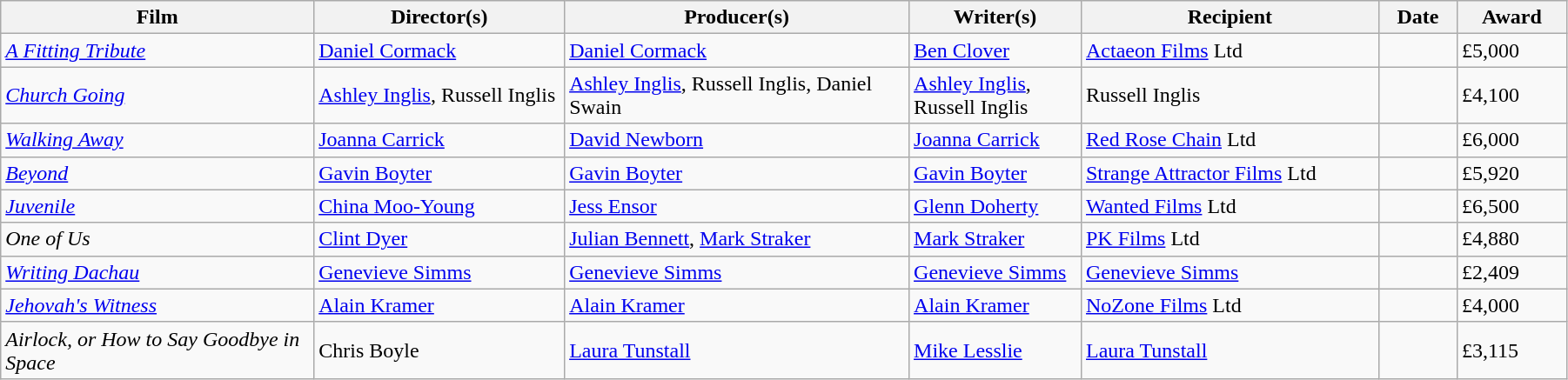<table class="wikitable" width="95%" align="centre">
<tr>
<th width=20%>Film</th>
<th width=16%>Director(s)</th>
<th width=22%>Producer(s)</th>
<th width=11%>Writer(s)</th>
<th width=19%>Recipient</th>
<th width=5%>Date</th>
<th width=7%>Award</th>
</tr>
<tr>
<td><em><a href='#'>A Fitting Tribute</a></em></td>
<td><a href='#'>Daniel Cormack</a></td>
<td><a href='#'>Daniel Cormack</a></td>
<td><a href='#'>Ben Clover</a></td>
<td><a href='#'>Actaeon Films</a> Ltd</td>
<td></td>
<td>£5,000</td>
</tr>
<tr>
<td><em><a href='#'>Church Going</a></em></td>
<td><a href='#'>Ashley Inglis</a>,  Russell Inglis</td>
<td><a href='#'>Ashley Inglis</a>,  Russell Inglis, Daniel Swain</td>
<td><a href='#'>Ashley Inglis</a>,  Russell Inglis</td>
<td>Russell Inglis</td>
<td></td>
<td>£4,100</td>
</tr>
<tr>
<td><em><a href='#'>Walking Away</a></em></td>
<td><a href='#'>Joanna Carrick</a></td>
<td><a href='#'>David Newborn</a></td>
<td><a href='#'>Joanna Carrick</a></td>
<td><a href='#'>Red Rose Chain</a> Ltd</td>
<td></td>
<td>£6,000</td>
</tr>
<tr>
<td><em><a href='#'>Beyond</a></em></td>
<td><a href='#'>Gavin Boyter</a></td>
<td><a href='#'>Gavin Boyter</a></td>
<td><a href='#'>Gavin Boyter</a></td>
<td><a href='#'>Strange Attractor Films</a> Ltd</td>
<td></td>
<td>£5,920</td>
</tr>
<tr>
<td><em><a href='#'>Juvenile</a></em></td>
<td><a href='#'>China Moo-Young</a></td>
<td><a href='#'>Jess Ensor</a></td>
<td><a href='#'>Glenn Doherty</a></td>
<td><a href='#'>Wanted Films</a> Ltd</td>
<td></td>
<td>£6,500</td>
</tr>
<tr>
<td><em>One of Us</em></td>
<td><a href='#'>Clint Dyer</a></td>
<td><a href='#'>Julian Bennett</a>, <a href='#'>Mark Straker</a></td>
<td><a href='#'>Mark Straker</a></td>
<td><a href='#'>PK Films</a> Ltd</td>
<td></td>
<td>£4,880</td>
</tr>
<tr>
<td><em><a href='#'>Writing Dachau</a></em></td>
<td><a href='#'>Genevieve Simms</a></td>
<td><a href='#'>Genevieve Simms</a></td>
<td><a href='#'>Genevieve Simms</a></td>
<td><a href='#'>Genevieve Simms</a></td>
<td></td>
<td>£2,409</td>
</tr>
<tr>
<td><em><a href='#'>Jehovah's Witness</a></em></td>
<td><a href='#'>Alain Kramer</a></td>
<td><a href='#'>Alain Kramer</a></td>
<td><a href='#'>Alain Kramer</a></td>
<td><a href='#'>NoZone Films</a> Ltd</td>
<td></td>
<td>£4,000</td>
</tr>
<tr>
<td><em>Airlock, or How to Say Goodbye in Space</em></td>
<td>Chris Boyle</td>
<td><a href='#'>Laura Tunstall</a></td>
<td><a href='#'>Mike Lesslie</a></td>
<td><a href='#'>Laura Tunstall</a></td>
<td></td>
<td>£3,115</td>
</tr>
</table>
